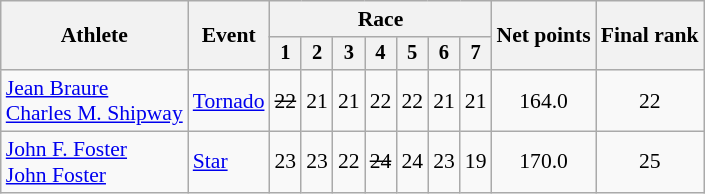<table class="wikitable" style="font-size:90%">
<tr>
<th rowspan="2">Athlete</th>
<th rowspan="2">Event</th>
<th colspan=7>Race</th>
<th rowspan=2>Net points</th>
<th rowspan=2>Final rank</th>
</tr>
<tr style="font-size:95%">
<th>1</th>
<th>2</th>
<th>3</th>
<th>4</th>
<th>5</th>
<th>6</th>
<th>7</th>
</tr>
<tr align=center>
<td align=left><a href='#'>Jean Braure</a><br><a href='#'>Charles M. Shipway</a></td>
<td align=left><a href='#'>Tornado</a></td>
<td><s>22</s></td>
<td>21</td>
<td>21</td>
<td>22</td>
<td>22</td>
<td>21</td>
<td>21</td>
<td>164.0</td>
<td>22</td>
</tr>
<tr align=center>
<td align=left><a href='#'>John F. Foster</a><br><a href='#'>John Foster</a></td>
<td align=left><a href='#'>Star</a></td>
<td>23</td>
<td>23</td>
<td>22</td>
<td><s>24</s></td>
<td>24</td>
<td>23</td>
<td>19</td>
<td>170.0</td>
<td>25</td>
</tr>
</table>
